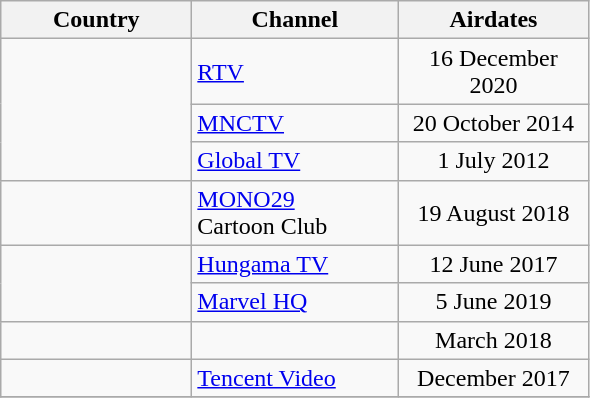<table class=wikitable>
<tr>
<th width=120>Country</th>
<th width=130>Channel</th>
<th width=120>Airdates</th>
</tr>
<tr>
<td rowspan="3"></td>
<td><a href='#'>RTV</a></td>
<td align="center">16 December 2020</td>
</tr>
<tr>
<td><a href='#'>MNCTV</a></td>
<td align="center">20 October 2014</td>
</tr>
<tr>
<td><a href='#'>Global TV</a></td>
<td align="center">1 July 2012</td>
</tr>
<tr>
<td></td>
<td><a href='#'>MONO29</a><br>Cartoon Club</td>
<td align="center">19 August 2018</td>
</tr>
<tr>
<td rowspan="2"></td>
<td><a href='#'>Hungama TV</a></td>
<td align="center">12 June 2017</td>
</tr>
<tr>
<td><a href='#'>Marvel HQ</a></td>
<td align="center">5 June 2019</td>
</tr>
<tr>
<td></td>
<td></td>
<td align="center">March 2018</td>
</tr>
<tr>
<td></td>
<td><a href='#'>Tencent Video</a></td>
<td align="center">December 2017</td>
</tr>
<tr>
</tr>
</table>
